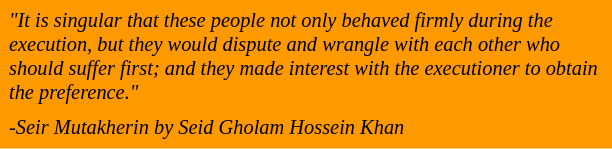<table class="toccolours" style="float: left; margin-left: 0em; margin-right: 1em; font-size: 85%; background:#FF9900; color:black; width:30em; max-width:40%" cellspacing="5">
<tr>
<td align="left"><em>"It is singular that these people not only behaved firmly during the execution, but they would dispute and wrangle with each other who should suffer first; and they made interest with the executioner to obtain the preference."</em></td>
</tr>
<tr>
<td align="left"><em>-Seir Mutakherin by Seid Gholam Hossein Khan</em></td>
</tr>
</table>
